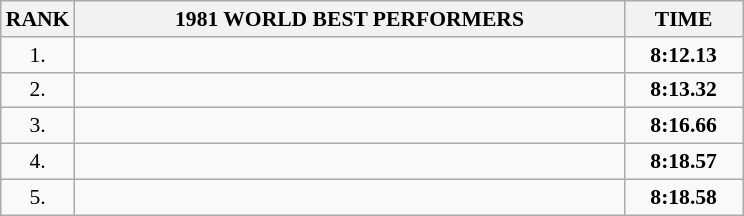<table class="wikitable" style="border-collapse: collapse; font-size: 90%;">
<tr>
<th>RANK</th>
<th align="center" style="width: 25em">1981 WORLD BEST PERFORMERS</th>
<th align="center" style="width: 5em">TIME</th>
</tr>
<tr>
<td align="center">1.</td>
<td></td>
<td align="center"><strong>8:12.13</strong></td>
</tr>
<tr>
<td align="center">2.</td>
<td></td>
<td align="center"><strong>8:13.32</strong></td>
</tr>
<tr>
<td align="center">3.</td>
<td></td>
<td align="center"><strong>8:16.66</strong></td>
</tr>
<tr>
<td align="center">4.</td>
<td></td>
<td align="center"><strong>8:18.57</strong></td>
</tr>
<tr>
<td align="center">5.</td>
<td></td>
<td align="center"><strong>8:18.58</strong></td>
</tr>
</table>
